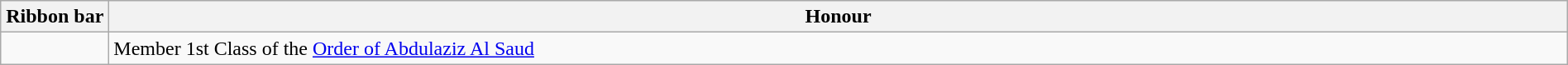<table class="wikitable" style="width:100%;">
<tr>
<th style="width:80px;">Ribbon bar</th>
<th>Honour</th>
</tr>
<tr>
<td></td>
<td>Member 1st Class of the <a href='#'>Order of Abdulaziz Al Saud</a></td>
</tr>
</table>
